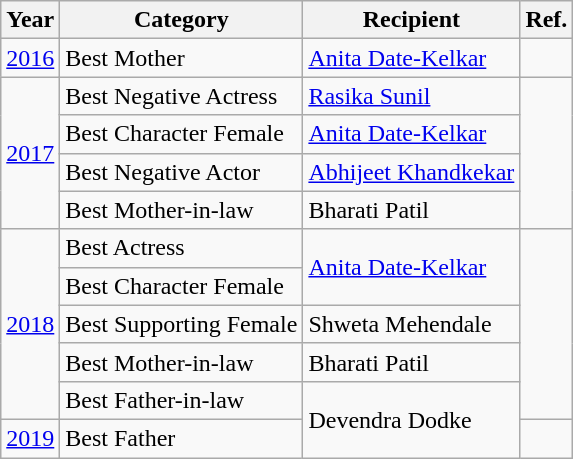<table class="wikitable">
<tr>
<th>Year</th>
<th>Category</th>
<th>Recipient</th>
<th>Ref.</th>
</tr>
<tr>
<td rowspan="2"><a href='#'>2016</a></td>
<td>Best Mother</td>
<td><a href='#'>Anita Date-Kelkar</a></td>
<td rowspan="2"></td>
</tr>
<tr>
<td rowspan="2">Best Negative Actress</td>
<td rowspan="2"><a href='#'>Rasika Sunil</a></td>
</tr>
<tr>
<td rowspan="4"><a href='#'>2017</a></td>
<td rowspan="4"></td>
</tr>
<tr>
<td>Best Character Female</td>
<td><a href='#'>Anita Date-Kelkar</a></td>
</tr>
<tr>
<td>Best Negative Actor</td>
<td><a href='#'>Abhijeet Khandkekar</a></td>
</tr>
<tr>
<td>Best Mother-in-law</td>
<td>Bharati Patil</td>
</tr>
<tr>
<td rowspan="5"><a href='#'>2018</a></td>
<td>Best Actress</td>
<td rowspan="2"><a href='#'>Anita Date-Kelkar</a></td>
<td rowspan="5"></td>
</tr>
<tr>
<td>Best Character Female</td>
</tr>
<tr>
<td>Best Supporting Female</td>
<td>Shweta Mehendale</td>
</tr>
<tr>
<td>Best Mother-in-law</td>
<td>Bharati Patil</td>
</tr>
<tr>
<td>Best Father-in-law</td>
<td rowspan="2">Devendra Dodke</td>
</tr>
<tr>
<td><a href='#'>2019</a></td>
<td>Best Father</td>
<td></td>
</tr>
</table>
